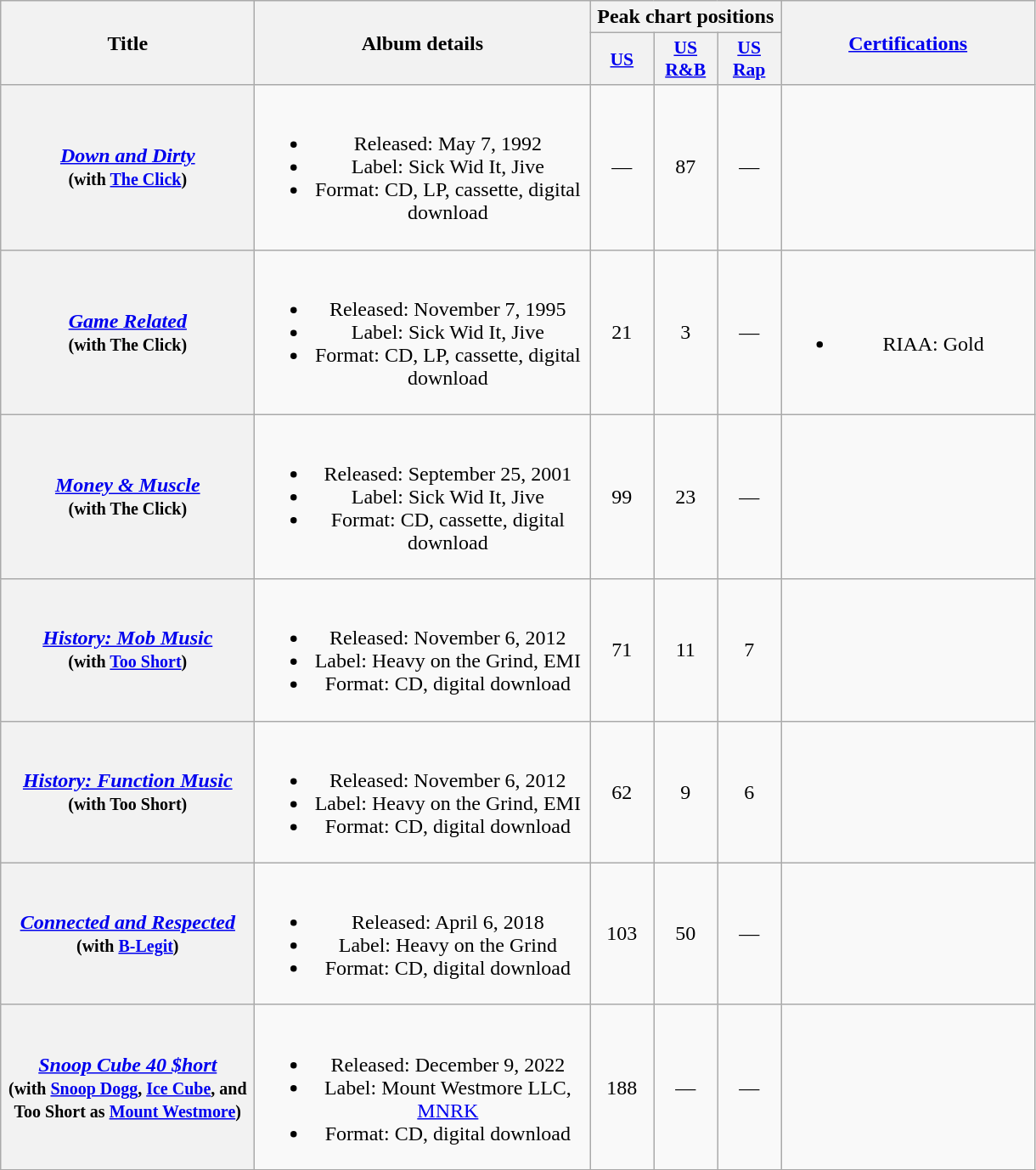<table class="wikitable plainrowheaders" style="text-align:center;">
<tr>
<th scope="col" rowspan="2" style="width:12em;">Title</th>
<th scope="col" rowspan="2" style="width:16em;">Album details</th>
<th scope="col" colspan="3">Peak chart positions</th>
<th scope="col" rowspan="2" style="width:12em;"><a href='#'>Certifications</a></th>
</tr>
<tr>
<th scope="col" style="width:3em;font-size:90%;"><a href='#'>US</a></th>
<th scope="col" style="width:3em;font-size:90%;"><a href='#'>US R&B</a></th>
<th scope="col" style="width:3em;font-size:90%;"><a href='#'>US Rap</a></th>
</tr>
<tr>
<th scope="row"><em><a href='#'>Down and Dirty</a></em><br><small>(with <a href='#'>The Click</a>)</small></th>
<td><br><ul><li>Released: May 7, 1992</li><li>Label: Sick Wid It, Jive</li><li>Format: CD, LP, cassette, digital download</li></ul></td>
<td>—</td>
<td>87</td>
<td>—</td>
<td></td>
</tr>
<tr>
<th scope="row"><em><a href='#'>Game Related</a></em><br><small>(with The Click)</small></th>
<td><br><ul><li>Released: November 7, 1995</li><li>Label: Sick Wid It, Jive</li><li>Format: CD, LP, cassette, digital download</li></ul></td>
<td>21</td>
<td>3</td>
<td>—</td>
<td><br><ul><li>RIAA: Gold</li></ul></td>
</tr>
<tr>
<th scope="row"><em><a href='#'>Money & Muscle</a></em><br><small>(with The Click)</small></th>
<td><br><ul><li>Released: September 25, 2001</li><li>Label: Sick Wid It, Jive</li><li>Format: CD, cassette, digital download</li></ul></td>
<td>99</td>
<td>23</td>
<td>—</td>
<td></td>
</tr>
<tr>
<th scope="row"><em><a href='#'>History: Mob Music</a></em><br><small>(with <a href='#'>Too Short</a>)</small></th>
<td><br><ul><li>Released: November 6, 2012</li><li>Label: Heavy on the Grind, EMI</li><li>Format: CD, digital download</li></ul></td>
<td>71</td>
<td>11</td>
<td>7</td>
<td></td>
</tr>
<tr>
<th scope="row"><em><a href='#'>History: Function Music</a></em><br><small>(with Too Short)</small></th>
<td><br><ul><li>Released: November 6, 2012</li><li>Label: Heavy on the Grind, EMI</li><li>Format: CD, digital download</li></ul></td>
<td>62</td>
<td>9</td>
<td>6</td>
<td></td>
</tr>
<tr>
<th scope="row"><em><a href='#'>Connected and Respected</a></em><br><small>(with <a href='#'>B-Legit</a>)</small></th>
<td><br><ul><li>Released: April 6, 2018</li><li>Label: Heavy on the Grind</li><li>Format: CD, digital download</li></ul></td>
<td>103</td>
<td>50</td>
<td>—</td>
<td></td>
</tr>
<tr>
<th scope="row"><em><a href='#'>Snoop Cube 40 $hort</a></em><br><small>(with <a href='#'>Snoop Dogg</a>, <a href='#'>Ice Cube</a>, and Too Short as <a href='#'>Mount Westmore</a>)</small></th>
<td><br><ul><li>Released: December 9, 2022</li><li>Label: Mount Westmore LLC, <a href='#'>MNRK</a></li><li>Format: CD, digital download</li></ul></td>
<td>188</td>
<td>—</td>
<td>—</td>
<td></td>
</tr>
</table>
